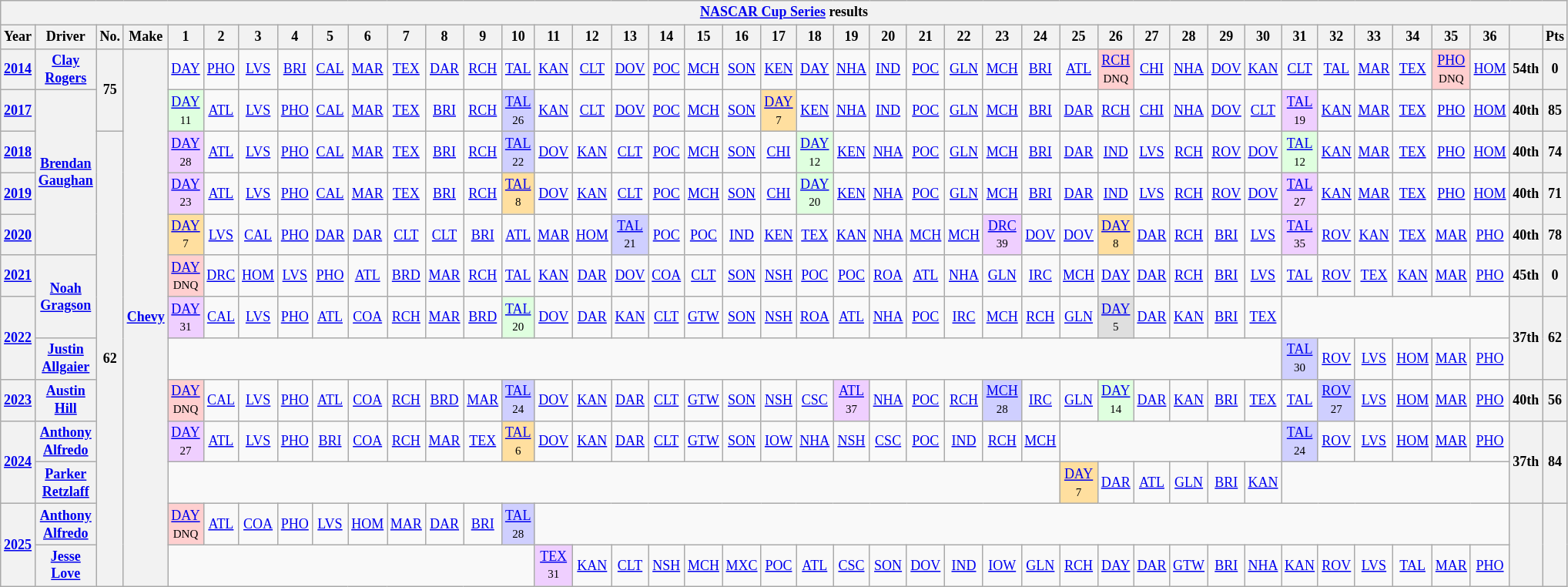<table class="wikitable" style="text-align:center; font-size:75%">
<tr>
<th colspan=44><a href='#'>NASCAR Cup Series</a> results</th>
</tr>
<tr>
<th>Year</th>
<th>Driver</th>
<th>No.</th>
<th>Make</th>
<th>1</th>
<th>2</th>
<th>3</th>
<th>4</th>
<th>5</th>
<th>6</th>
<th>7</th>
<th>8</th>
<th>9</th>
<th>10</th>
<th>11</th>
<th>12</th>
<th>13</th>
<th>14</th>
<th>15</th>
<th>16</th>
<th>17</th>
<th>18</th>
<th>19</th>
<th>20</th>
<th>21</th>
<th>22</th>
<th>23</th>
<th>24</th>
<th>25</th>
<th>26</th>
<th>27</th>
<th>28</th>
<th>29</th>
<th>30</th>
<th>31</th>
<th>32</th>
<th>33</th>
<th>34</th>
<th>35</th>
<th>36</th>
<th></th>
<th>Pts</th>
</tr>
<tr>
<th><a href='#'>2014</a></th>
<th><a href='#'>Clay Rogers</a></th>
<th rowspan="2">75</th>
<th rowspan="13"><a href='#'>Chevy</a></th>
<td><a href='#'>DAY</a></td>
<td><a href='#'>PHO</a></td>
<td><a href='#'>LVS</a></td>
<td><a href='#'>BRI</a></td>
<td><a href='#'>CAL</a></td>
<td><a href='#'>MAR</a></td>
<td><a href='#'>TEX</a></td>
<td><a href='#'>DAR</a></td>
<td><a href='#'>RCH</a></td>
<td><a href='#'>TAL</a></td>
<td><a href='#'>KAN</a></td>
<td><a href='#'>CLT</a></td>
<td><a href='#'>DOV</a></td>
<td><a href='#'>POC</a></td>
<td><a href='#'>MCH</a></td>
<td><a href='#'>SON</a></td>
<td><a href='#'>KEN</a></td>
<td><a href='#'>DAY</a></td>
<td><a href='#'>NHA</a></td>
<td><a href='#'>IND</a></td>
<td><a href='#'>POC</a></td>
<td><a href='#'>GLN</a></td>
<td><a href='#'>MCH</a></td>
<td><a href='#'>BRI</a></td>
<td><a href='#'>ATL</a></td>
<td style="background:#FFCFCF;"><a href='#'>RCH</a><br><small>DNQ</small></td>
<td><a href='#'>CHI</a></td>
<td><a href='#'>NHA</a></td>
<td><a href='#'>DOV</a></td>
<td><a href='#'>KAN</a></td>
<td><a href='#'>CLT</a></td>
<td><a href='#'>TAL</a></td>
<td><a href='#'>MAR</a></td>
<td><a href='#'>TEX</a></td>
<td style="background:#FFCFCF;"><a href='#'>PHO</a><br><small>DNQ</small></td>
<td><a href='#'>HOM</a></td>
<th>54th</th>
<th>0</th>
</tr>
<tr>
<th><a href='#'>2017</a></th>
<th rowspan="4"><a href='#'>Brendan Gaughan</a></th>
<td style="background:#DFFFDF;"><a href='#'>DAY</a><br><small>11</small></td>
<td><a href='#'>ATL</a></td>
<td><a href='#'>LVS</a></td>
<td><a href='#'>PHO</a></td>
<td><a href='#'>CAL</a></td>
<td><a href='#'>MAR</a></td>
<td><a href='#'>TEX</a></td>
<td><a href='#'>BRI</a></td>
<td><a href='#'>RCH</a></td>
<td style="background:#CFCFFF;"><a href='#'>TAL</a><br><small>26</small></td>
<td><a href='#'>KAN</a></td>
<td><a href='#'>CLT</a></td>
<td><a href='#'>DOV</a></td>
<td><a href='#'>POC</a></td>
<td><a href='#'>MCH</a></td>
<td><a href='#'>SON</a></td>
<td style="background:#FFDF9F;"><a href='#'>DAY</a><br><small>7</small></td>
<td><a href='#'>KEN</a></td>
<td><a href='#'>NHA</a></td>
<td><a href='#'>IND</a></td>
<td><a href='#'>POC</a></td>
<td><a href='#'>GLN</a></td>
<td><a href='#'>MCH</a></td>
<td><a href='#'>BRI</a></td>
<td><a href='#'>DAR</a></td>
<td><a href='#'>RCH</a></td>
<td><a href='#'>CHI</a></td>
<td><a href='#'>NHA</a></td>
<td><a href='#'>DOV</a></td>
<td><a href='#'>CLT</a></td>
<td style="background:#EFCFFF;"><a href='#'>TAL</a><br><small>19</small></td>
<td><a href='#'>KAN</a></td>
<td><a href='#'>MAR</a></td>
<td><a href='#'>TEX</a></td>
<td><a href='#'>PHO</a></td>
<td><a href='#'>HOM</a></td>
<th>40th</th>
<th>85</th>
</tr>
<tr>
<th><a href='#'>2018</a></th>
<th rowspan="11">62</th>
<td style="background:#EFCFFF;"><a href='#'>DAY</a><br><small>28</small></td>
<td><a href='#'>ATL</a></td>
<td><a href='#'>LVS</a></td>
<td><a href='#'>PHO</a></td>
<td><a href='#'>CAL</a></td>
<td><a href='#'>MAR</a></td>
<td><a href='#'>TEX</a></td>
<td><a href='#'>BRI</a></td>
<td><a href='#'>RCH</a></td>
<td style="background:#CFCFFF;"><a href='#'>TAL</a><br><small>22</small></td>
<td><a href='#'>DOV</a></td>
<td><a href='#'>KAN</a></td>
<td><a href='#'>CLT</a></td>
<td><a href='#'>POC</a></td>
<td><a href='#'>MCH</a></td>
<td><a href='#'>SON</a></td>
<td><a href='#'>CHI</a></td>
<td style="background:#DFFFDF;"><a href='#'>DAY</a><br><small>12</small></td>
<td><a href='#'>KEN</a></td>
<td><a href='#'>NHA</a></td>
<td><a href='#'>POC</a></td>
<td><a href='#'>GLN</a></td>
<td><a href='#'>MCH</a></td>
<td><a href='#'>BRI</a></td>
<td><a href='#'>DAR</a></td>
<td><a href='#'>IND</a></td>
<td><a href='#'>LVS</a></td>
<td><a href='#'>RCH</a></td>
<td><a href='#'>ROV</a></td>
<td><a href='#'>DOV</a></td>
<td style="background:#DFFFDF;"><a href='#'>TAL</a><br><small>12</small></td>
<td><a href='#'>KAN</a></td>
<td><a href='#'>MAR</a></td>
<td><a href='#'>TEX</a></td>
<td><a href='#'>PHO</a></td>
<td><a href='#'>HOM</a></td>
<th>40th</th>
<th>74</th>
</tr>
<tr>
<th><a href='#'>2019</a></th>
<td style="background:#EFCFFF;"><a href='#'>DAY</a><br><small>23</small></td>
<td><a href='#'>ATL</a></td>
<td><a href='#'>LVS</a></td>
<td><a href='#'>PHO</a></td>
<td><a href='#'>CAL</a></td>
<td><a href='#'>MAR</a></td>
<td><a href='#'>TEX</a></td>
<td><a href='#'>BRI</a></td>
<td><a href='#'>RCH</a></td>
<td style="background:#FFDF9F;"><a href='#'>TAL</a><br><small>8</small></td>
<td><a href='#'>DOV</a></td>
<td><a href='#'>KAN</a></td>
<td><a href='#'>CLT</a></td>
<td><a href='#'>POC</a></td>
<td><a href='#'>MCH</a></td>
<td><a href='#'>SON</a></td>
<td><a href='#'>CHI</a></td>
<td style="background:#DFFFDF;"><a href='#'>DAY</a><br><small>20</small></td>
<td><a href='#'>KEN</a></td>
<td><a href='#'>NHA</a></td>
<td><a href='#'>POC</a></td>
<td><a href='#'>GLN</a></td>
<td><a href='#'>MCH</a></td>
<td><a href='#'>BRI</a></td>
<td><a href='#'>DAR</a></td>
<td><a href='#'>IND</a></td>
<td><a href='#'>LVS</a></td>
<td><a href='#'>RCH</a></td>
<td><a href='#'>ROV</a></td>
<td><a href='#'>DOV</a></td>
<td style="background:#EFCFFF;"><a href='#'>TAL</a><br><small>27</small></td>
<td><a href='#'>KAN</a></td>
<td><a href='#'>MAR</a></td>
<td><a href='#'>TEX</a></td>
<td><a href='#'>PHO</a></td>
<td><a href='#'>HOM</a></td>
<th>40th</th>
<th>71</th>
</tr>
<tr>
<th><a href='#'>2020</a></th>
<td style="background:#FFDF9F;"><a href='#'>DAY</a><br><small>7</small></td>
<td><a href='#'>LVS</a></td>
<td><a href='#'>CAL</a></td>
<td><a href='#'>PHO</a></td>
<td><a href='#'>DAR</a></td>
<td><a href='#'>DAR</a></td>
<td><a href='#'>CLT</a></td>
<td><a href='#'>CLT</a></td>
<td><a href='#'>BRI</a></td>
<td><a href='#'>ATL</a></td>
<td><a href='#'>MAR</a></td>
<td><a href='#'>HOM</a></td>
<td style="background:#CFCFFF;"><a href='#'>TAL</a><br><small>21</small></td>
<td><a href='#'>POC</a></td>
<td><a href='#'>POC</a></td>
<td><a href='#'>IND</a></td>
<td><a href='#'>KEN</a></td>
<td><a href='#'>TEX</a></td>
<td><a href='#'>KAN</a></td>
<td><a href='#'>NHA</a></td>
<td><a href='#'>MCH</a></td>
<td><a href='#'>MCH</a></td>
<td style="background:#EFCFFF;"><a href='#'>DRC</a><br><small>39</small></td>
<td><a href='#'>DOV</a></td>
<td><a href='#'>DOV</a></td>
<td style="background:#FFDF9F;"><a href='#'>DAY</a><br><small>8</small></td>
<td><a href='#'>DAR</a></td>
<td><a href='#'>RCH</a></td>
<td><a href='#'>BRI</a></td>
<td><a href='#'>LVS</a></td>
<td style="background:#EFCFFF;"><a href='#'>TAL</a><br><small>35</small></td>
<td><a href='#'>ROV</a></td>
<td><a href='#'>KAN</a></td>
<td><a href='#'>TEX</a></td>
<td><a href='#'>MAR</a></td>
<td><a href='#'>PHO</a></td>
<th>40th</th>
<th>78</th>
</tr>
<tr>
<th><a href='#'>2021</a></th>
<th rowspan=2><a href='#'>Noah Gragson</a></th>
<td style="background:#FFCFCF;"><a href='#'>DAY</a><br><small>DNQ</small></td>
<td><a href='#'>DRC</a></td>
<td><a href='#'>HOM</a></td>
<td><a href='#'>LVS</a></td>
<td><a href='#'>PHO</a></td>
<td><a href='#'>ATL</a></td>
<td><a href='#'>BRD</a></td>
<td><a href='#'>MAR</a></td>
<td><a href='#'>RCH</a></td>
<td><a href='#'>TAL</a></td>
<td><a href='#'>KAN</a></td>
<td><a href='#'>DAR</a></td>
<td><a href='#'>DOV</a></td>
<td><a href='#'>COA</a></td>
<td><a href='#'>CLT</a></td>
<td><a href='#'>SON</a></td>
<td><a href='#'>NSH</a></td>
<td><a href='#'>POC</a></td>
<td><a href='#'>POC</a></td>
<td><a href='#'>ROA</a></td>
<td><a href='#'>ATL</a></td>
<td><a href='#'>NHA</a></td>
<td><a href='#'>GLN</a></td>
<td><a href='#'>IRC</a></td>
<td><a href='#'>MCH</a></td>
<td><a href='#'>DAY</a></td>
<td><a href='#'>DAR</a></td>
<td><a href='#'>RCH</a></td>
<td><a href='#'>BRI</a></td>
<td><a href='#'>LVS</a></td>
<td><a href='#'>TAL</a></td>
<td><a href='#'>ROV</a></td>
<td><a href='#'>TEX</a></td>
<td><a href='#'>KAN</a></td>
<td><a href='#'>MAR</a></td>
<td><a href='#'>PHO</a></td>
<th>45th</th>
<th>0</th>
</tr>
<tr>
<th rowspan=2><a href='#'>2022</a></th>
<td style="background:#EFCFFF;"><a href='#'>DAY</a><br><small>31</small></td>
<td><a href='#'>CAL</a></td>
<td><a href='#'>LVS</a></td>
<td><a href='#'>PHO</a></td>
<td><a href='#'>ATL</a></td>
<td><a href='#'>COA</a></td>
<td><a href='#'>RCH</a></td>
<td><a href='#'>MAR</a></td>
<td><a href='#'>BRD</a></td>
<td style="background:#DFFFDF;"><a href='#'>TAL</a><br><small>20</small></td>
<td><a href='#'>DOV</a></td>
<td><a href='#'>DAR</a></td>
<td><a href='#'>KAN</a></td>
<td><a href='#'>CLT</a></td>
<td><a href='#'>GTW</a></td>
<td><a href='#'>SON</a></td>
<td><a href='#'>NSH</a></td>
<td><a href='#'>ROA</a></td>
<td><a href='#'>ATL</a></td>
<td><a href='#'>NHA</a></td>
<td><a href='#'>POC</a></td>
<td><a href='#'>IRC</a></td>
<td><a href='#'>MCH</a></td>
<td><a href='#'>RCH</a></td>
<td><a href='#'>GLN</a></td>
<td style="background:#DFDFDF;"><a href='#'>DAY</a><br><small>5</small></td>
<td><a href='#'>DAR</a></td>
<td><a href='#'>KAN</a></td>
<td><a href='#'>BRI</a></td>
<td><a href='#'>TEX</a></td>
<td colspan=6></td>
<th rowspan=2>37th</th>
<th rowspan=2>62</th>
</tr>
<tr>
<th><a href='#'>Justin Allgaier</a></th>
<td colspan=30></td>
<td style="background:#CFCFFF;"><a href='#'>TAL</a><br><small>30</small></td>
<td><a href='#'>ROV</a></td>
<td><a href='#'>LVS</a></td>
<td><a href='#'>HOM</a></td>
<td><a href='#'>MAR</a></td>
<td><a href='#'>PHO</a></td>
</tr>
<tr>
<th><a href='#'>2023</a></th>
<th><a href='#'>Austin Hill</a></th>
<td style="background:#FFCFCF;"><a href='#'>DAY</a><br><small>DNQ</small></td>
<td><a href='#'>CAL</a></td>
<td><a href='#'>LVS</a></td>
<td><a href='#'>PHO</a></td>
<td><a href='#'>ATL</a></td>
<td><a href='#'>COA</a></td>
<td><a href='#'>RCH</a></td>
<td><a href='#'>BRD</a></td>
<td><a href='#'>MAR</a></td>
<td style="background:#CFCFFF;"><a href='#'>TAL</a><br><small>24</small></td>
<td><a href='#'>DOV</a></td>
<td><a href='#'>KAN</a></td>
<td><a href='#'>DAR</a></td>
<td><a href='#'>CLT</a></td>
<td><a href='#'>GTW</a></td>
<td><a href='#'>SON</a></td>
<td><a href='#'>NSH</a></td>
<td><a href='#'>CSC</a></td>
<td style="background:#EFCFFF;"><a href='#'>ATL</a><br><small>37</small></td>
<td><a href='#'>NHA</a></td>
<td><a href='#'>POC</a></td>
<td><a href='#'>RCH</a></td>
<td style="background:#CFCFFF;"><a href='#'>MCH</a><br><small>28</small></td>
<td><a href='#'>IRC</a></td>
<td><a href='#'>GLN</a></td>
<td style="background:#DFFFDF;"><a href='#'>DAY</a><br><small>14</small></td>
<td><a href='#'>DAR</a></td>
<td><a href='#'>KAN</a></td>
<td><a href='#'>BRI</a></td>
<td><a href='#'>TEX</a></td>
<td><a href='#'>TAL</a></td>
<td style="background:#CFCFFF;"><a href='#'>ROV</a><br><small>27</small></td>
<td><a href='#'>LVS</a></td>
<td><a href='#'>HOM</a></td>
<td><a href='#'>MAR</a></td>
<td><a href='#'>PHO</a></td>
<th>40th</th>
<th>56</th>
</tr>
<tr>
<th rowspan=2><a href='#'>2024</a></th>
<th><a href='#'>Anthony Alfredo</a></th>
<td style="background:#EFCFFF;"><a href='#'>DAY</a><br><small>27</small></td>
<td><a href='#'>ATL</a></td>
<td><a href='#'>LVS</a></td>
<td><a href='#'>PHO</a></td>
<td><a href='#'>BRI</a></td>
<td><a href='#'>COA</a></td>
<td><a href='#'>RCH</a></td>
<td><a href='#'>MAR</a></td>
<td><a href='#'>TEX</a></td>
<td style="background:#FFDF9F;"><a href='#'>TAL</a><br><small>6</small></td>
<td><a href='#'>DOV</a></td>
<td><a href='#'>KAN</a></td>
<td><a href='#'>DAR</a></td>
<td><a href='#'>CLT</a></td>
<td><a href='#'>GTW</a></td>
<td><a href='#'>SON</a></td>
<td><a href='#'>IOW</a></td>
<td><a href='#'>NHA</a></td>
<td><a href='#'>NSH</a></td>
<td><a href='#'>CSC</a></td>
<td><a href='#'>POC</a></td>
<td><a href='#'>IND</a></td>
<td><a href='#'>RCH</a></td>
<td><a href='#'>MCH</a></td>
<td colspan=6></td>
<td style="background:#CFCFFF;"><a href='#'>TAL</a><br><small>24</small></td>
<td><a href='#'>ROV</a></td>
<td><a href='#'>LVS</a></td>
<td><a href='#'>HOM</a></td>
<td><a href='#'>MAR</a></td>
<td><a href='#'>PHO</a></td>
<th rowspan=2>37th</th>
<th rowspan=2>84</th>
</tr>
<tr>
<th><a href='#'>Parker Retzlaff</a></th>
<td colspan=24></td>
<td style="background:#FFDF9F;"><a href='#'>DAY</a><br><small>7</small></td>
<td><a href='#'>DAR</a></td>
<td><a href='#'>ATL</a></td>
<td><a href='#'>GLN</a></td>
<td><a href='#'>BRI</a></td>
<td><a href='#'>KAN</a></td>
<td colspan=6></td>
</tr>
<tr>
<th rowspan=2><a href='#'>2025</a></th>
<th><a href='#'>Anthony Alfredo</a></th>
<td style="background:#FFCFCF;"><a href='#'>DAY</a><br><small>DNQ</small></td>
<td><a href='#'>ATL</a></td>
<td><a href='#'>COA</a></td>
<td><a href='#'>PHO</a></td>
<td><a href='#'>LVS</a></td>
<td><a href='#'>HOM</a></td>
<td><a href='#'>MAR</a></td>
<td><a href='#'>DAR</a></td>
<td><a href='#'>BRI</a></td>
<td style="background:#CFCFFF;"><a href='#'>TAL</a><br><small>28</small></td>
<td colspan=26></td>
<th rowspan=2></th>
<th rowspan=2></th>
</tr>
<tr>
<th><a href='#'>Jesse Love</a></th>
<td colspan=10></td>
<td style="background:#EFCFFF;"><a href='#'>TEX</a><br><small>31</small></td>
<td><a href='#'>KAN</a></td>
<td><a href='#'>CLT</a></td>
<td><a href='#'>NSH</a></td>
<td><a href='#'>MCH</a></td>
<td><a href='#'>MXC</a></td>
<td><a href='#'>POC</a></td>
<td><a href='#'>ATL</a></td>
<td><a href='#'>CSC</a></td>
<td><a href='#'>SON</a></td>
<td><a href='#'>DOV</a></td>
<td><a href='#'>IND</a></td>
<td><a href='#'>IOW</a></td>
<td><a href='#'>GLN</a></td>
<td><a href='#'>RCH</a></td>
<td><a href='#'>DAY</a></td>
<td><a href='#'>DAR</a></td>
<td><a href='#'>GTW</a></td>
<td><a href='#'>BRI</a></td>
<td><a href='#'>NHA</a></td>
<td><a href='#'>KAN</a></td>
<td><a href='#'>ROV</a></td>
<td><a href='#'>LVS</a></td>
<td><a href='#'>TAL</a></td>
<td><a href='#'>MAR</a></td>
<td><a href='#'>PHO</a></td>
</tr>
</table>
